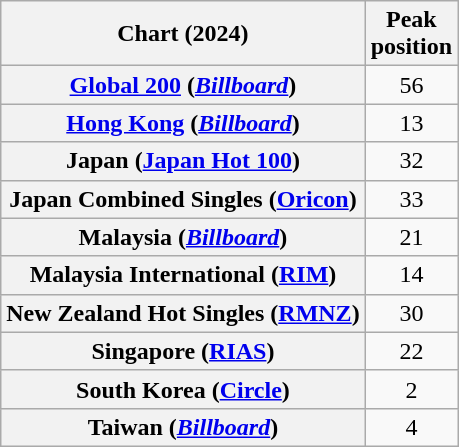<table class="wikitable plainrowheaders sortable" style="text-align:center">
<tr>
<th scope="col">Chart (2024)</th>
<th scope="col">Peak<br>position</th>
</tr>
<tr>
<th scope="row"><a href='#'>Global 200</a> (<em><a href='#'>Billboard</a></em>)</th>
<td>56</td>
</tr>
<tr>
<th scope="row"><a href='#'>Hong Kong</a> (<em><a href='#'>Billboard</a></em>)</th>
<td>13</td>
</tr>
<tr>
<th scope="row">Japan (<a href='#'>Japan Hot 100</a>)</th>
<td>32</td>
</tr>
<tr>
<th scope="row">Japan Combined Singles (<a href='#'>Oricon</a>)</th>
<td>33</td>
</tr>
<tr>
<th scope="row">Malaysia (<em><a href='#'>Billboard</a></em>)</th>
<td>21</td>
</tr>
<tr>
<th scope="row">Malaysia International (<a href='#'>RIM</a>)</th>
<td>14</td>
</tr>
<tr>
<th scope="row">New Zealand Hot Singles (<a href='#'>RMNZ</a>)</th>
<td>30</td>
</tr>
<tr>
<th scope="row">Singapore (<a href='#'>RIAS</a>)</th>
<td>22</td>
</tr>
<tr>
<th scope="row">South Korea (<a href='#'>Circle</a>)</th>
<td>2</td>
</tr>
<tr>
<th scope="row">Taiwan (<em><a href='#'>Billboard</a></em>)</th>
<td>4</td>
</tr>
</table>
